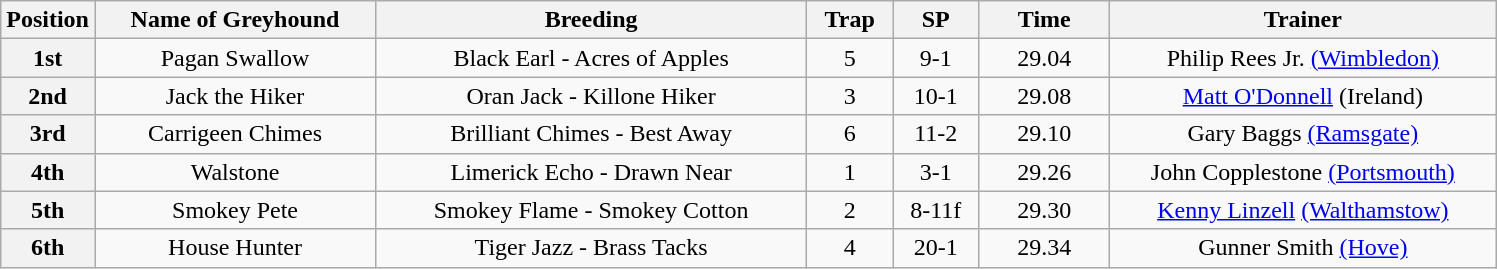<table class="wikitable" style="text-align: center">
<tr>
<th width=50>Position</th>
<th width=180>Name of Greyhound</th>
<th width=280>Breeding</th>
<th width=50>Trap</th>
<th width=50>SP</th>
<th width=80>Time</th>
<th width=250>Trainer</th>
</tr>
<tr>
<th>1st</th>
<td>Pagan Swallow</td>
<td>Black Earl - Acres of Apples</td>
<td>5</td>
<td>9-1</td>
<td>29.04</td>
<td>Philip Rees Jr. <a href='#'>(Wimbledon)</a></td>
</tr>
<tr>
<th>2nd</th>
<td>Jack the Hiker</td>
<td>Oran Jack - Killone Hiker</td>
<td>3</td>
<td>10-1</td>
<td>29.08</td>
<td><a href='#'>Matt O'Donnell</a> (Ireland)</td>
</tr>
<tr>
<th>3rd</th>
<td>Carrigeen Chimes</td>
<td>Brilliant Chimes - Best Away</td>
<td>6</td>
<td>11-2</td>
<td>29.10</td>
<td>Gary Baggs <a href='#'>(Ramsgate)</a></td>
</tr>
<tr>
<th>4th</th>
<td>Walstone</td>
<td>Limerick Echo - Drawn Near</td>
<td>1</td>
<td>3-1</td>
<td>29.26</td>
<td>John Copplestone <a href='#'>(Portsmouth)</a></td>
</tr>
<tr>
<th>5th</th>
<td>Smokey Pete</td>
<td>Smokey Flame - Smokey Cotton</td>
<td>2</td>
<td>8-11f</td>
<td>29.30</td>
<td><a href='#'>Kenny Linzell</a> <a href='#'>(Walthamstow)</a></td>
</tr>
<tr>
<th>6th</th>
<td>House Hunter</td>
<td>Tiger Jazz - Brass Tacks</td>
<td>4</td>
<td>20-1</td>
<td>29.34</td>
<td>Gunner Smith <a href='#'>(Hove)</a></td>
</tr>
</table>
